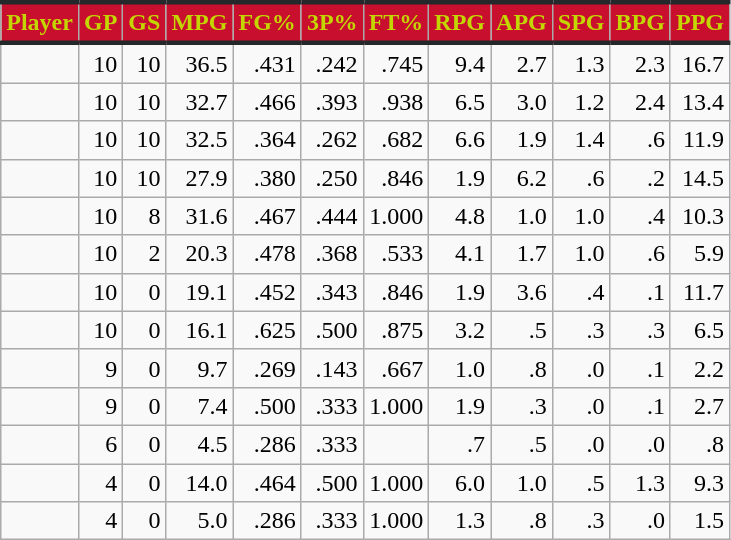<table class="wikitable sortable" style="text-align:right;">
<tr>
<th style="background:#C8102E; color:#C4D600; border-top:#25282A 3px solid; border-bottom:#25282A 3px solid;">Player</th>
<th style="background:#C8102E; color:#C4D600; border-top:#25282A 3px solid; border-bottom:#25282A 3px solid;">GP</th>
<th style="background:#C8102E; color:#C4D600; border-top:#25282A 3px solid; border-bottom:#25282A 3px solid;">GS</th>
<th style="background:#C8102E; color:#C4D600; border-top:#25282A 3px solid; border-bottom:#25282A 3px solid;">MPG</th>
<th style="background:#C8102E; color:#C4D600; border-top:#25282A 3px solid; border-bottom:#25282A 3px solid;">FG%</th>
<th style="background:#C8102E; color:#C4D600; border-top:#25282A 3px solid; border-bottom:#25282A 3px solid;">3P%</th>
<th style="background:#C8102E; color:#C4D600; border-top:#25282A 3px solid; border-bottom:#25282A 3px solid;">FT%</th>
<th style="background:#C8102E; color:#C4D600; border-top:#25282A 3px solid; border-bottom:#25282A 3px solid;">RPG</th>
<th style="background:#C8102E; color:#C4D600; border-top:#25282A 3px solid; border-bottom:#25282A 3px solid;">APG</th>
<th style="background:#C8102E; color:#C4D600; border-top:#25282A 3px solid; border-bottom:#25282A 3px solid;">SPG</th>
<th style="background:#C8102E; color:#C4D600; border-top:#25282A 3px solid; border-bottom:#25282A 3px solid;">BPG</th>
<th style="background:#C8102E; color:#C4D600; border-top:#25282A 3px solid; border-bottom:#25282A 3px solid;">PPG</th>
</tr>
<tr>
<td style="text-align:left;"></td>
<td>10</td>
<td>10</td>
<td>36.5</td>
<td>.431</td>
<td>.242</td>
<td>.745</td>
<td>9.4</td>
<td>2.7</td>
<td>1.3</td>
<td>2.3</td>
<td>16.7</td>
</tr>
<tr>
<td style="text-align:left;"></td>
<td>10</td>
<td>10</td>
<td>32.7</td>
<td>.466</td>
<td>.393</td>
<td>.938</td>
<td>6.5</td>
<td>3.0</td>
<td>1.2</td>
<td>2.4</td>
<td>13.4</td>
</tr>
<tr>
<td style="text-align:left;"></td>
<td>10</td>
<td>10</td>
<td>32.5</td>
<td>.364</td>
<td>.262</td>
<td>.682</td>
<td>6.6</td>
<td>1.9</td>
<td>1.4</td>
<td>.6</td>
<td>11.9</td>
</tr>
<tr>
<td style="text-align:left;"></td>
<td>10</td>
<td>10</td>
<td>27.9</td>
<td>.380</td>
<td>.250</td>
<td>.846</td>
<td>1.9</td>
<td>6.2</td>
<td>.6</td>
<td>.2</td>
<td>14.5</td>
</tr>
<tr>
<td style="text-align:left;"></td>
<td>10</td>
<td>8</td>
<td>31.6</td>
<td>.467</td>
<td>.444</td>
<td>1.000</td>
<td>4.8</td>
<td>1.0</td>
<td>1.0</td>
<td>.4</td>
<td>10.3</td>
</tr>
<tr>
<td style="text-align:left;"></td>
<td>10</td>
<td>2</td>
<td>20.3</td>
<td>.478</td>
<td>.368</td>
<td>.533</td>
<td>4.1</td>
<td>1.7</td>
<td>1.0</td>
<td>.6</td>
<td>5.9</td>
</tr>
<tr>
<td style="text-align:left;"></td>
<td>10</td>
<td>0</td>
<td>19.1</td>
<td>.452</td>
<td>.343</td>
<td>.846</td>
<td>1.9</td>
<td>3.6</td>
<td>.4</td>
<td>.1</td>
<td>11.7</td>
</tr>
<tr>
<td style="text-align:left;"></td>
<td>10</td>
<td>0</td>
<td>16.1</td>
<td>.625</td>
<td>.500</td>
<td>.875</td>
<td>3.2</td>
<td>.5</td>
<td>.3</td>
<td>.3</td>
<td>6.5</td>
</tr>
<tr>
<td style="text-align:left;"></td>
<td>9</td>
<td>0</td>
<td>9.7</td>
<td>.269</td>
<td>.143</td>
<td>.667</td>
<td>1.0</td>
<td>.8</td>
<td>.0</td>
<td>.1</td>
<td>2.2</td>
</tr>
<tr>
<td style="text-align:left;"></td>
<td>9</td>
<td>0</td>
<td>7.4</td>
<td>.500</td>
<td>.333</td>
<td>1.000</td>
<td>1.9</td>
<td>.3</td>
<td>.0</td>
<td>.1</td>
<td>2.7</td>
</tr>
<tr>
<td style="text-align:left;"></td>
<td>6</td>
<td>0</td>
<td>4.5</td>
<td>.286</td>
<td>.333</td>
<td></td>
<td>.7</td>
<td>.5</td>
<td>.0</td>
<td>.0</td>
<td>.8</td>
</tr>
<tr>
<td style="text-align:left;"></td>
<td>4</td>
<td>0</td>
<td>14.0</td>
<td>.464</td>
<td>.500</td>
<td>1.000</td>
<td>6.0</td>
<td>1.0</td>
<td>.5</td>
<td>1.3</td>
<td>9.3</td>
</tr>
<tr>
<td style="text-align:left;"></td>
<td>4</td>
<td>0</td>
<td>5.0</td>
<td>.286</td>
<td>.333</td>
<td>1.000</td>
<td>1.3</td>
<td>.8</td>
<td>.3</td>
<td>.0</td>
<td>1.5</td>
</tr>
</table>
